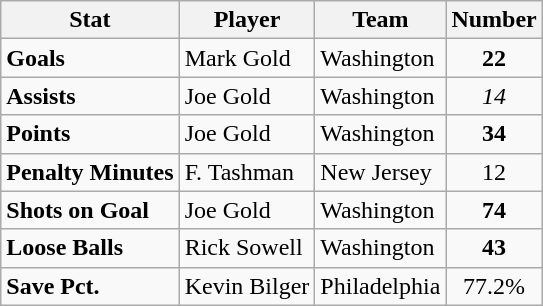<table class="wikitable">
<tr>
<th>Stat</th>
<th>Player</th>
<th>Team</th>
<th>Number</th>
</tr>
<tr>
<td><strong>Goals</strong></td>
<td>Mark Gold</td>
<td>Washington</td>
<td align="center"><strong>22</strong></td>
</tr>
<tr>
<td><strong>Assists</strong></td>
<td>Joe Gold</td>
<td>Washington</td>
<td align="center"><em>14</em></td>
</tr>
<tr>
<td><strong>Points</strong></td>
<td>Joe Gold</td>
<td>Washington</td>
<td align="center"><strong>34</strong></td>
</tr>
<tr>
<td><strong>Penalty Minutes</strong></td>
<td>F. Tashman</td>
<td>New Jersey</td>
<td align="center">12</td>
</tr>
<tr>
<td><strong>Shots on Goal</strong></td>
<td>Joe Gold</td>
<td>Washington</td>
<td align="center"><strong>74</strong></td>
</tr>
<tr>
<td><strong>Loose Balls</strong></td>
<td>Rick Sowell</td>
<td>Washington</td>
<td align="center"><strong>43</strong></td>
</tr>
<tr>
<td><strong>Save Pct.</strong></td>
<td>Kevin Bilger</td>
<td>Philadelphia</td>
<td align="center">77.2%</td>
</tr>
</table>
